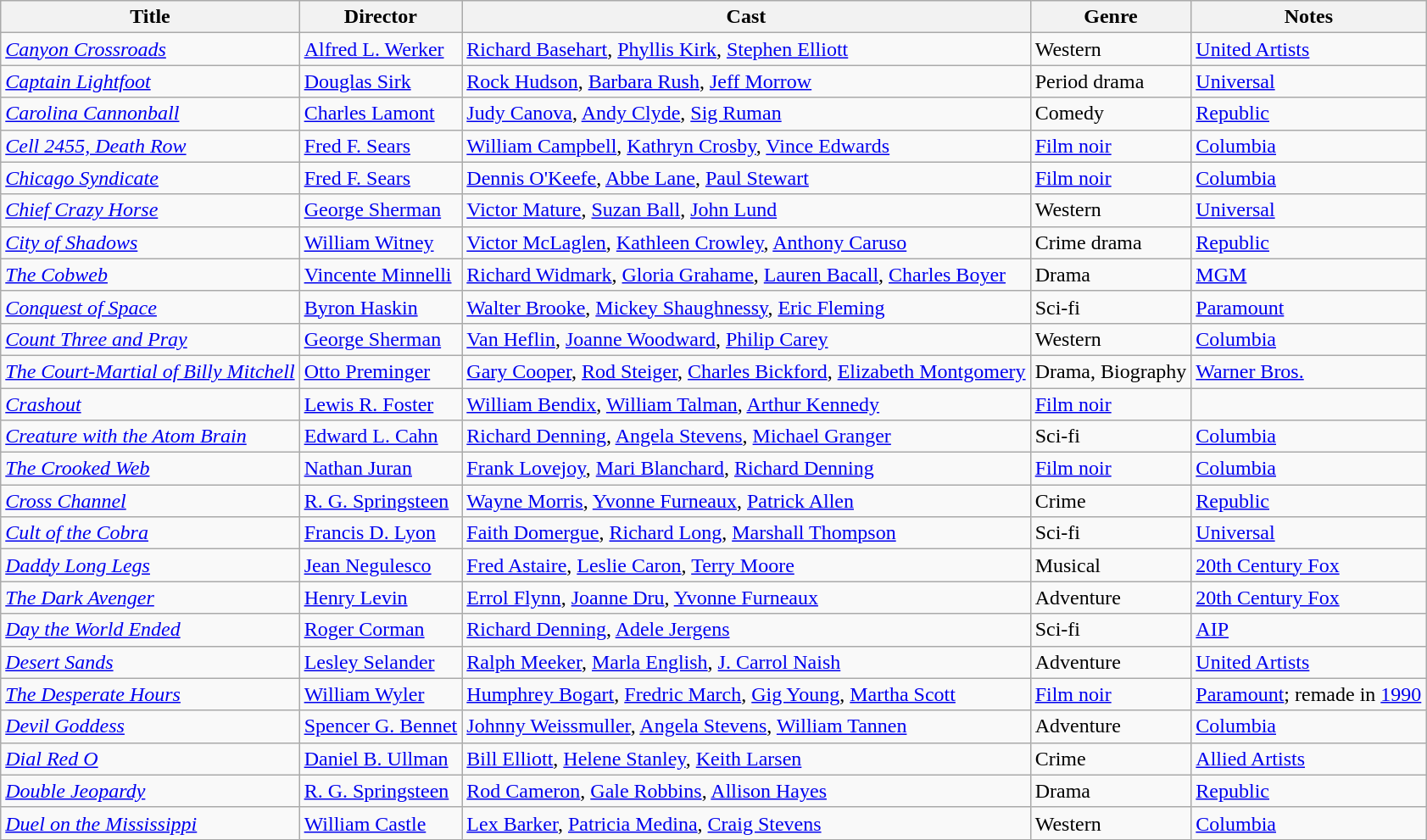<table class="wikitable sortable">
<tr>
<th>Title</th>
<th>Director</th>
<th>Cast</th>
<th>Genre</th>
<th>Notes</th>
</tr>
<tr>
<td><em><a href='#'>Canyon Crossroads</a></em></td>
<td><a href='#'>Alfred L. Werker</a></td>
<td><a href='#'>Richard Basehart</a>, <a href='#'>Phyllis Kirk</a>, <a href='#'>Stephen Elliott</a></td>
<td>Western</td>
<td><a href='#'>United Artists</a></td>
</tr>
<tr>
<td><em><a href='#'>Captain Lightfoot</a></em></td>
<td><a href='#'>Douglas Sirk</a></td>
<td><a href='#'>Rock Hudson</a>, <a href='#'>Barbara Rush</a>, <a href='#'>Jeff Morrow</a></td>
<td>Period drama</td>
<td><a href='#'>Universal</a></td>
</tr>
<tr>
<td><em><a href='#'>Carolina Cannonball</a></em></td>
<td><a href='#'>Charles Lamont</a></td>
<td><a href='#'>Judy Canova</a>, <a href='#'>Andy Clyde</a>, <a href='#'>Sig Ruman</a></td>
<td>Comedy</td>
<td><a href='#'>Republic</a></td>
</tr>
<tr>
<td><em><a href='#'>Cell 2455, Death Row</a></em></td>
<td><a href='#'>Fred F. Sears</a></td>
<td><a href='#'>William Campbell</a>, <a href='#'>Kathryn Crosby</a>, <a href='#'>Vince Edwards</a></td>
<td><a href='#'>Film noir</a></td>
<td><a href='#'>Columbia</a></td>
</tr>
<tr>
<td><em><a href='#'>Chicago Syndicate</a></em></td>
<td><a href='#'>Fred F. Sears</a></td>
<td><a href='#'>Dennis O'Keefe</a>, <a href='#'>Abbe Lane</a>, <a href='#'>Paul Stewart</a></td>
<td><a href='#'>Film noir</a></td>
<td><a href='#'>Columbia</a></td>
</tr>
<tr>
<td><em><a href='#'>Chief Crazy Horse</a></em></td>
<td><a href='#'>George Sherman</a></td>
<td><a href='#'>Victor Mature</a>, <a href='#'>Suzan Ball</a>, <a href='#'>John Lund</a></td>
<td>Western</td>
<td><a href='#'>Universal</a></td>
</tr>
<tr>
<td><em><a href='#'>City of Shadows</a></em></td>
<td><a href='#'>William Witney</a></td>
<td><a href='#'>Victor McLaglen</a>, <a href='#'>Kathleen Crowley</a>, <a href='#'>Anthony Caruso</a></td>
<td>Crime drama</td>
<td><a href='#'>Republic</a></td>
</tr>
<tr>
<td><em><a href='#'>The Cobweb</a></em></td>
<td><a href='#'>Vincente Minnelli</a></td>
<td><a href='#'>Richard Widmark</a>, <a href='#'>Gloria Grahame</a>, <a href='#'>Lauren Bacall</a>, <a href='#'>Charles Boyer</a></td>
<td>Drama</td>
<td><a href='#'>MGM</a></td>
</tr>
<tr>
<td><em><a href='#'>Conquest of Space</a></em></td>
<td><a href='#'>Byron Haskin</a></td>
<td><a href='#'>Walter Brooke</a>, <a href='#'>Mickey Shaughnessy</a>, <a href='#'>Eric Fleming</a></td>
<td>Sci-fi</td>
<td><a href='#'>Paramount</a></td>
</tr>
<tr>
<td><em><a href='#'>Count Three and Pray</a></em></td>
<td><a href='#'>George Sherman</a></td>
<td><a href='#'>Van Heflin</a>, <a href='#'>Joanne Woodward</a>, <a href='#'>Philip Carey</a></td>
<td>Western</td>
<td><a href='#'>Columbia</a></td>
</tr>
<tr>
<td><em><a href='#'>The Court-Martial of Billy Mitchell</a></em></td>
<td><a href='#'>Otto Preminger</a></td>
<td><a href='#'>Gary Cooper</a>, <a href='#'>Rod Steiger</a>, <a href='#'>Charles Bickford</a>, <a href='#'>Elizabeth Montgomery</a></td>
<td>Drama, Biography</td>
<td><a href='#'>Warner Bros.</a></td>
</tr>
<tr>
<td><em><a href='#'>Crashout</a></em></td>
<td><a href='#'>Lewis R. Foster</a></td>
<td><a href='#'>William Bendix</a>, <a href='#'>William Talman</a>, <a href='#'>Arthur Kennedy</a></td>
<td><a href='#'>Film noir</a></td>
<td></td>
</tr>
<tr>
<td><em><a href='#'>Creature with the Atom Brain</a></em></td>
<td><a href='#'>Edward L. Cahn</a></td>
<td><a href='#'>Richard Denning</a>, <a href='#'>Angela Stevens</a>, <a href='#'>Michael Granger</a></td>
<td>Sci-fi</td>
<td><a href='#'>Columbia</a></td>
</tr>
<tr>
<td><em><a href='#'>The Crooked Web</a></em></td>
<td><a href='#'>Nathan Juran</a></td>
<td><a href='#'>Frank Lovejoy</a>, <a href='#'>Mari Blanchard</a>, <a href='#'>Richard Denning</a></td>
<td><a href='#'>Film noir</a></td>
<td><a href='#'>Columbia</a></td>
</tr>
<tr>
<td><em><a href='#'>Cross Channel</a></em></td>
<td><a href='#'>R. G. Springsteen</a></td>
<td><a href='#'>Wayne Morris</a>, <a href='#'>Yvonne Furneaux</a>, <a href='#'>Patrick Allen</a></td>
<td>Crime</td>
<td><a href='#'>Republic</a></td>
</tr>
<tr>
<td><em><a href='#'>Cult of the Cobra</a></em></td>
<td><a href='#'>Francis D. Lyon</a></td>
<td><a href='#'>Faith Domergue</a>, <a href='#'>Richard Long</a>, <a href='#'>Marshall Thompson</a></td>
<td>Sci-fi</td>
<td><a href='#'>Universal</a></td>
</tr>
<tr>
<td><em><a href='#'>Daddy Long Legs</a></em></td>
<td><a href='#'>Jean Negulesco</a></td>
<td><a href='#'>Fred Astaire</a>, <a href='#'>Leslie Caron</a>, <a href='#'>Terry Moore</a></td>
<td>Musical</td>
<td><a href='#'>20th Century Fox</a></td>
</tr>
<tr>
<td><em><a href='#'>The Dark Avenger</a></em></td>
<td><a href='#'>Henry Levin</a></td>
<td><a href='#'>Errol Flynn</a>, <a href='#'>Joanne Dru</a>, <a href='#'>Yvonne Furneaux</a></td>
<td>Adventure</td>
<td><a href='#'>20th Century Fox</a></td>
</tr>
<tr>
<td><em><a href='#'>Day the World Ended</a></em></td>
<td><a href='#'>Roger Corman</a></td>
<td><a href='#'>Richard Denning</a>, <a href='#'>Adele Jergens</a></td>
<td>Sci-fi</td>
<td><a href='#'>AIP</a></td>
</tr>
<tr>
<td><em><a href='#'>Desert Sands</a></em></td>
<td><a href='#'>Lesley Selander</a></td>
<td><a href='#'>Ralph Meeker</a>, <a href='#'>Marla English</a>, <a href='#'>J. Carrol Naish</a></td>
<td>Adventure</td>
<td><a href='#'>United Artists</a></td>
</tr>
<tr>
<td><em><a href='#'>The Desperate Hours</a></em></td>
<td><a href='#'>William Wyler</a></td>
<td><a href='#'>Humphrey Bogart</a>, <a href='#'>Fredric March</a>, <a href='#'>Gig Young</a>, <a href='#'>Martha Scott</a></td>
<td><a href='#'>Film noir</a></td>
<td><a href='#'>Paramount</a>; remade in <a href='#'>1990</a></td>
</tr>
<tr>
<td><em><a href='#'>Devil Goddess</a></em></td>
<td><a href='#'>Spencer G. Bennet</a></td>
<td><a href='#'>Johnny Weissmuller</a>, <a href='#'>Angela Stevens</a>, <a href='#'>William Tannen</a></td>
<td>Adventure</td>
<td><a href='#'>Columbia</a></td>
</tr>
<tr>
<td><em><a href='#'>Dial Red O</a></em></td>
<td><a href='#'>Daniel B. Ullman</a></td>
<td><a href='#'>Bill Elliott</a>, <a href='#'>Helene Stanley</a>, <a href='#'>Keith Larsen</a></td>
<td>Crime</td>
<td><a href='#'>Allied Artists</a></td>
</tr>
<tr>
<td><em><a href='#'>Double Jeopardy</a></em></td>
<td><a href='#'>R. G. Springsteen</a></td>
<td><a href='#'>Rod Cameron</a>, <a href='#'>Gale Robbins</a>, <a href='#'>Allison Hayes</a></td>
<td>Drama</td>
<td><a href='#'>Republic</a></td>
</tr>
<tr>
<td><em><a href='#'>Duel on the Mississippi</a></em></td>
<td><a href='#'>William Castle</a></td>
<td><a href='#'>Lex Barker</a>, <a href='#'>Patricia Medina</a>, <a href='#'>Craig Stevens</a></td>
<td>Western</td>
<td><a href='#'>Columbia</a></td>
</tr>
<tr>
</tr>
</table>
